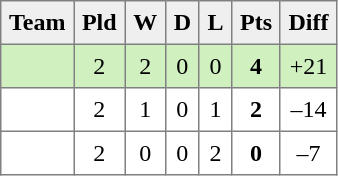<table style=border-collapse:collapse border=1 cellspacing=0 cellpadding=5>
<tr align=center bgcolor=#efefef>
<th>Team</th>
<th>Pld</th>
<th>W</th>
<th>D</th>
<th>L</th>
<th>Pts</th>
<th>Diff</th>
</tr>
<tr align=center style="background:#D0F0C0;">
<td style="text-align:left;"> </td>
<td>2</td>
<td>2</td>
<td>0</td>
<td>0</td>
<td><strong>4</strong></td>
<td>+21</td>
</tr>
<tr align=center style="background:#FFFFFF;">
<td style="text-align:left;"> </td>
<td>2</td>
<td>1</td>
<td>0</td>
<td>1</td>
<td><strong>2</strong></td>
<td>–14</td>
</tr>
<tr align=center style="background:#FFFFFF;">
<td style="text-align:left;"> </td>
<td>2</td>
<td>0</td>
<td>0</td>
<td>2</td>
<td><strong>0</strong></td>
<td>–7</td>
</tr>
</table>
